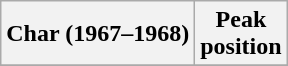<table class="wikitable sortable plainrowheaders" style="text-align:center">
<tr>
<th scope="col">Char (1967–1968)</th>
<th scope="col">Peak<br>position</th>
</tr>
<tr>
</tr>
</table>
